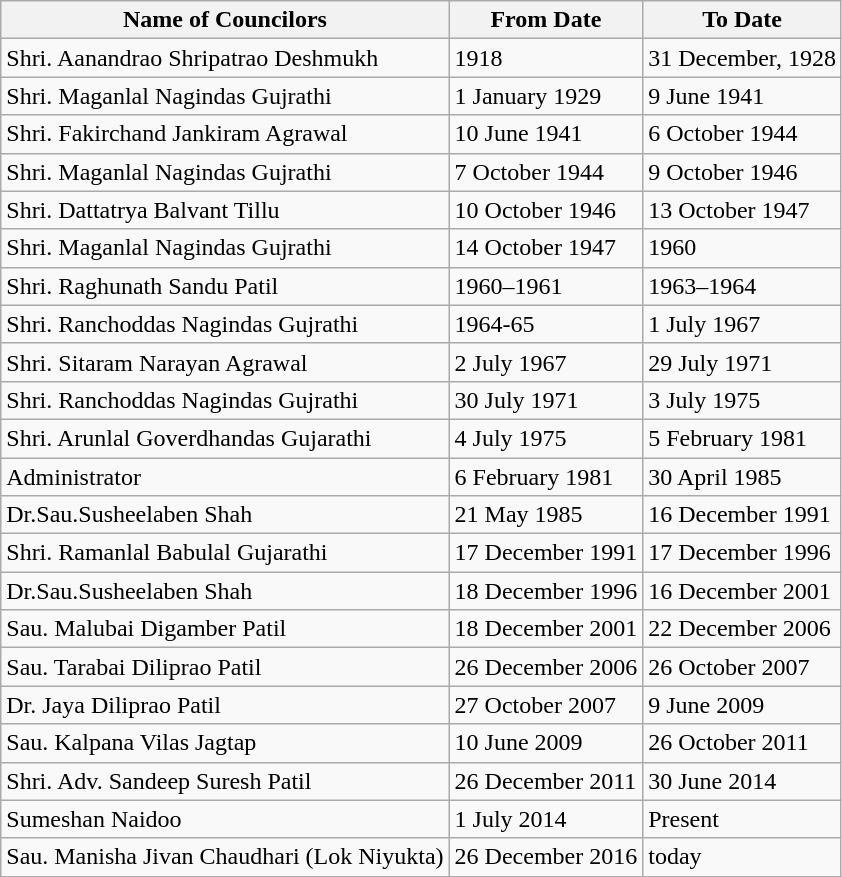<table class="wikitable">
<tr>
<th>Name of Councilors</th>
<th>From Date</th>
<th>To Date</th>
</tr>
<tr>
<td>Shri. Aanandrao Shripatrao Deshmukh</td>
<td>1918</td>
<td>31 December, 1928</td>
</tr>
<tr>
<td>Shri. Maganlal Nagindas Gujrathi</td>
<td>1 January 1929</td>
<td>9 June 1941</td>
</tr>
<tr>
<td>Shri. Fakirchand Jankiram Agrawal</td>
<td>10 June 1941</td>
<td>6 October 1944</td>
</tr>
<tr>
<td>Shri. Maganlal Nagindas Gujrathi</td>
<td>7 October 1944</td>
<td>9 October 1946</td>
</tr>
<tr>
<td>Shri. Dattatrya Balvant Tillu</td>
<td>10 October 1946</td>
<td>13 October 1947</td>
</tr>
<tr>
<td>Shri. Maganlal Nagindas Gujrathi</td>
<td>14 October 1947</td>
<td>1960</td>
</tr>
<tr>
<td>Shri. Raghunath Sandu Patil</td>
<td>1960–1961</td>
<td>1963–1964</td>
</tr>
<tr>
<td>Shri. Ranchoddas Nagindas Gujrathi</td>
<td>1964-65</td>
<td>1 July 1967</td>
</tr>
<tr>
<td>Shri. Sitaram Narayan Agrawal</td>
<td>2 July 1967</td>
<td>29 July 1971</td>
</tr>
<tr>
<td>Shri. Ranchoddas Nagindas Gujrathi</td>
<td>30 July 1971</td>
<td>3 July 1975</td>
</tr>
<tr>
<td>Shri. Arunlal Goverdhandas Gujarathi</td>
<td>4 July 1975</td>
<td>5 February 1981</td>
</tr>
<tr>
<td>Administrator</td>
<td>6 February 1981</td>
<td>30 April 1985</td>
</tr>
<tr>
<td>Dr.Sau.Susheelaben Shah</td>
<td>21 May 1985</td>
<td>16 December 1991</td>
</tr>
<tr>
<td>Shri. Ramanlal Babulal Gujarathi</td>
<td>17 December 1991</td>
<td>17 December 1996</td>
</tr>
<tr>
<td>Dr.Sau.Susheelaben Shah</td>
<td>18 December 1996</td>
<td>16 December 2001</td>
</tr>
<tr>
<td>Sau. Malubai Digamber Patil</td>
<td>18 December 2001</td>
<td>22 December 2006</td>
</tr>
<tr>
<td>Sau. Tarabai Diliprao Patil</td>
<td>26 December 2006</td>
<td>26 October 2007</td>
</tr>
<tr>
<td>Dr. Jaya Diliprao Patil</td>
<td>27 October 2007</td>
<td>9 June 2009</td>
</tr>
<tr>
<td>Sau. Kalpana Vilas Jagtap</td>
<td>10 June 2009</td>
<td>26 October 2011</td>
</tr>
<tr>
<td>Shri. Adv. Sandeep Suresh Patil</td>
<td>26 December 2011</td>
<td>30 June 2014</td>
</tr>
<tr>
<td>Sumeshan Naidoo</td>
<td>1 July 2014</td>
<td>Present</td>
</tr>
<tr>
<td>Sau. Manisha Jivan Chaudhari (Lok Niyukta)</td>
<td>26 December 2016</td>
<td>today</td>
</tr>
</table>
